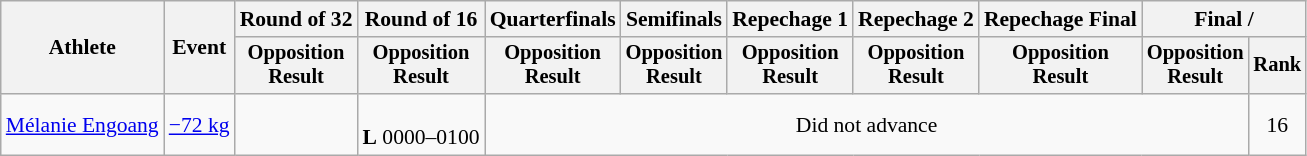<table class="wikitable" style="font-size:90%">
<tr>
<th rowspan="2">Athlete</th>
<th rowspan="2">Event</th>
<th>Round of 32</th>
<th>Round of 16</th>
<th>Quarterfinals</th>
<th>Semifinals</th>
<th>Repechage 1</th>
<th>Repechage 2</th>
<th>Repechage Final</th>
<th colspan=2>Final / </th>
</tr>
<tr style="font-size:95%">
<th>Opposition<br>Result</th>
<th>Opposition<br>Result</th>
<th>Opposition<br>Result</th>
<th>Opposition<br>Result</th>
<th>Opposition<br>Result</th>
<th>Opposition<br>Result</th>
<th>Opposition<br>Result</th>
<th>Opposition<br>Result</th>
<th>Rank</th>
</tr>
<tr align=center>
<td align=left><a href='#'>Mélanie Engoang</a></td>
<td align=left><a href='#'>−72 kg</a></td>
<td></td>
<td><br><strong>L</strong> 0000–0100</td>
<td colspan= 6>Did not advance</td>
<td>16</td>
</tr>
</table>
